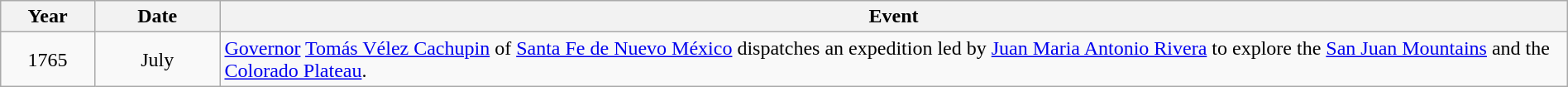<table class="wikitable" style="width:100%;">
<tr>
<th style="width:6%">Year</th>
<th style="width:8%">Date</th>
<th style="width:86%">Event</th>
</tr>
<tr>
<td align=center>1765</td>
<td align=center>July</td>
<td><a href='#'>Governor</a> <a href='#'>Tomás Vélez Cachupin</a> of <a href='#'>Santa Fe de Nuevo México</a> dispatches an expedition led by <a href='#'>Juan Maria Antonio Rivera</a> to explore the <a href='#'>San Juan Mountains</a> and the <a href='#'>Colorado Plateau</a>.</td>
</tr>
</table>
